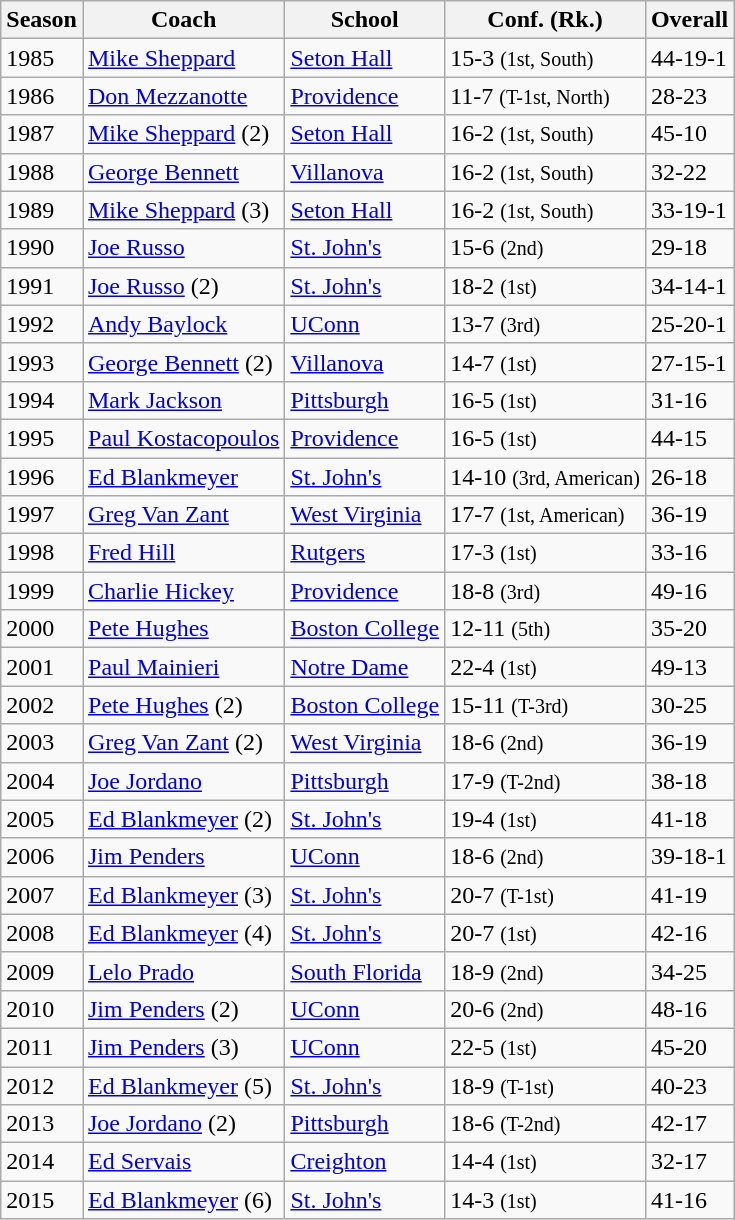<table class="wikitable" border="1">
<tr>
<th>Season</th>
<th>Coach</th>
<th>School</th>
<th>Conf. (Rk.)</th>
<th>Overall</th>
</tr>
<tr>
<td>1985</td>
<td><a href='#'>Mike Sheppard</a></td>
<td><a href='#'>Seton Hall</a></td>
<td>15-3 <small>(1st, South)</small></td>
<td>44-19-1</td>
</tr>
<tr>
<td>1986</td>
<td><a href='#'>Don Mezzanotte</a></td>
<td><a href='#'>Providence</a></td>
<td>11-7 <small>(T-1st, North)</small></td>
<td>28-23</td>
</tr>
<tr>
<td>1987</td>
<td><a href='#'>Mike Sheppard</a> (2)</td>
<td><a href='#'>Seton Hall</a></td>
<td>16-2 <small>(1st, South)</small></td>
<td>45-10</td>
</tr>
<tr>
<td>1988</td>
<td><a href='#'>George Bennett</a></td>
<td><a href='#'>Villanova</a></td>
<td>16-2 <small>(1st, South)</small></td>
<td>32-22</td>
</tr>
<tr>
<td>1989</td>
<td><a href='#'>Mike Sheppard</a> (3)</td>
<td><a href='#'>Seton Hall</a></td>
<td>16-2 <small>(1st, South)</small></td>
<td>33-19-1</td>
</tr>
<tr>
<td>1990</td>
<td><a href='#'>Joe Russo</a></td>
<td><a href='#'>St. John's</a></td>
<td>15-6 <small>(2nd)</small></td>
<td>29-18</td>
</tr>
<tr>
<td>1991</td>
<td><a href='#'>Joe Russo</a> (2)</td>
<td><a href='#'>St. John's</a></td>
<td>18-2 <small>(1st)</small></td>
<td>34-14-1</td>
</tr>
<tr>
<td>1992</td>
<td><a href='#'>Andy Baylock</a></td>
<td><a href='#'>UConn</a></td>
<td>13-7 <small>(3rd)</small></td>
<td>25-20-1</td>
</tr>
<tr>
<td>1993</td>
<td><a href='#'>George Bennett</a> (2)</td>
<td><a href='#'>Villanova</a></td>
<td>14-7 <small>(1st)</small></td>
<td>27-15-1</td>
</tr>
<tr>
<td>1994</td>
<td><a href='#'>Mark Jackson</a></td>
<td><a href='#'>Pittsburgh</a></td>
<td>16-5 <small>(1st)</small></td>
<td>31-16</td>
</tr>
<tr>
<td>1995</td>
<td><a href='#'>Paul Kostacopoulos</a></td>
<td><a href='#'>Providence</a></td>
<td>16-5 <small>(1st)</small></td>
<td>44-15</td>
</tr>
<tr>
<td>1996</td>
<td><a href='#'>Ed Blankmeyer</a></td>
<td><a href='#'>St. John's</a></td>
<td>14-10 <small>(3rd, American)</small></td>
<td>26-18</td>
</tr>
<tr>
<td>1997</td>
<td><a href='#'>Greg Van Zant</a></td>
<td><a href='#'>West Virginia</a></td>
<td>17-7 <small>(1st, American)</small></td>
<td>36-19</td>
</tr>
<tr>
<td>1998</td>
<td><a href='#'>Fred Hill</a></td>
<td><a href='#'>Rutgers</a></td>
<td>17-3 <small>(1st)</small></td>
<td>33-16</td>
</tr>
<tr>
<td>1999</td>
<td><a href='#'>Charlie Hickey</a></td>
<td><a href='#'>Providence</a></td>
<td>18-8 <small>(3rd)</small></td>
<td>49-16</td>
</tr>
<tr>
<td>2000</td>
<td><a href='#'>Pete Hughes</a></td>
<td><a href='#'>Boston College</a></td>
<td>12-11 <small>(5th)</small></td>
<td>35-20</td>
</tr>
<tr>
<td>2001</td>
<td><a href='#'>Paul Mainieri</a></td>
<td><a href='#'>Notre Dame</a></td>
<td>22-4 <small>(1st)</small></td>
<td>49-13</td>
</tr>
<tr>
<td>2002</td>
<td><a href='#'>Pete Hughes</a> (2)</td>
<td><a href='#'>Boston College</a></td>
<td>15-11 <small>(T-3rd)</small></td>
<td>30-25</td>
</tr>
<tr>
<td>2003</td>
<td><a href='#'>Greg Van Zant</a> (2)</td>
<td><a href='#'>West Virginia</a></td>
<td>18-6 <small>(2nd)</small></td>
<td>36-19</td>
</tr>
<tr>
<td>2004</td>
<td><a href='#'>Joe Jordano</a></td>
<td><a href='#'>Pittsburgh</a></td>
<td>17-9 <small>(T-2nd)</small></td>
<td>38-18</td>
</tr>
<tr>
<td>2005</td>
<td><a href='#'>Ed Blankmeyer</a> (2)</td>
<td><a href='#'>St. John's</a></td>
<td>19-4 <small>(1st)</small></td>
<td>41-18</td>
</tr>
<tr>
<td>2006</td>
<td><a href='#'>Jim Penders</a></td>
<td><a href='#'>UConn</a></td>
<td>18-6 <small>(2nd)</small></td>
<td>39-18-1</td>
</tr>
<tr>
<td>2007</td>
<td><a href='#'>Ed Blankmeyer</a> (3)</td>
<td><a href='#'>St. John's</a></td>
<td>20-7 <small>(T-1st)</small></td>
<td>41-19</td>
</tr>
<tr>
<td>2008</td>
<td><a href='#'>Ed Blankmeyer</a> (4)</td>
<td><a href='#'>St. John's</a></td>
<td>20-7 <small>(1st)</small></td>
<td>42-16</td>
</tr>
<tr>
<td>2009</td>
<td><a href='#'>Lelo Prado</a></td>
<td><a href='#'>South Florida</a></td>
<td>18-9 <small>(2nd)</small></td>
<td>34-25</td>
</tr>
<tr>
<td>2010</td>
<td><a href='#'>Jim Penders</a> (2)</td>
<td><a href='#'>UConn</a></td>
<td>20-6 <small>(2nd)</small></td>
<td>48-16</td>
</tr>
<tr>
<td>2011</td>
<td><a href='#'>Jim Penders</a> (3)</td>
<td><a href='#'>UConn</a></td>
<td>22-5 <small>(1st)</small></td>
<td>45-20</td>
</tr>
<tr>
<td>2012</td>
<td><a href='#'>Ed Blankmeyer</a> (5)</td>
<td><a href='#'>St. John's</a></td>
<td>18-9 <small>(T-1st)</small></td>
<td>40-23</td>
</tr>
<tr>
<td>2013</td>
<td><a href='#'>Joe Jordano</a> (2)</td>
<td><a href='#'>Pittsburgh</a></td>
<td>18-6 <small>(T-2nd)</small></td>
<td>42-17</td>
</tr>
<tr>
<td>2014</td>
<td><a href='#'>Ed Servais</a></td>
<td><a href='#'>Creighton</a></td>
<td>14-4 <small>(1st)</small></td>
<td>32-17</td>
</tr>
<tr>
<td>2015</td>
<td><a href='#'>Ed Blankmeyer</a> (6)</td>
<td><a href='#'>St. John's</a></td>
<td>14-3 <small>(1st)</small></td>
<td>41-16</td>
</tr>
</table>
